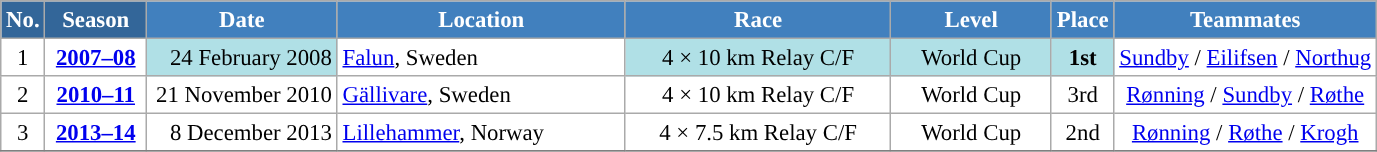<table class="wikitable sortable" style="font-size:95%; text-align:center; border:grey solid 1px; border-collapse:collapse; background:#ffffff;">
<tr style="background:#efefef;">
<th style="background-color:#369; color:white;">No.</th>
<th style="background-color:#369; color:white;">Season</th>
<th style="background-color:#4180be; color:white; width:120px;">Date</th>
<th style="background-color:#4180be; color:white; width:185px;">Location</th>
<th style="background-color:#4180be; color:white; width:170px;">Race</th>
<th style="background-color:#4180be; color:white; width:100px;">Level</th>
<th style="background-color:#4180be; color:white;">Place</th>
<th style="background-color:#4180be; color:white;">Teammates</th>
</tr>
<tr>
<td align=center>1</td>
<td rowspan=1 align=center><strong><a href='#'>2007–08</a></strong></td>
<td bgcolor="#BOEOE6" align=right>24 February 2008</td>
<td align=left> <a href='#'>Falun</a>, Sweden</td>
<td bgcolor="#BOEOE6">4 × 10 km Relay C/F</td>
<td bgcolor="#BOEOE6">World Cup</td>
<td bgcolor="#BOEOE6"><strong>1st</strong></td>
<td><a href='#'>Sundby</a> / <a href='#'>Eilifsen</a> / <a href='#'>Northug</a></td>
</tr>
<tr>
<td align=center>2</td>
<td rowspan=1 align=center><strong> <a href='#'>2010–11</a> </strong></td>
<td align=right>21 November 2010</td>
<td align=left> <a href='#'>Gällivare</a>, Sweden</td>
<td>4 × 10 km Relay C/F</td>
<td>World Cup</td>
<td>3rd</td>
<td><a href='#'>Rønning</a> / <a href='#'>Sundby</a> / <a href='#'>Røthe</a></td>
</tr>
<tr>
<td align=center>3</td>
<td rowspan=1 align=center><strong> <a href='#'>2013–14</a> </strong></td>
<td align=right>8 December 2013</td>
<td align=left> <a href='#'>Lillehammer</a>, Norway</td>
<td>4 × 7.5 km Relay C/F</td>
<td>World Cup</td>
<td>2nd</td>
<td><a href='#'>Rønning</a> / <a href='#'>Røthe</a> / <a href='#'>Krogh</a></td>
</tr>
<tr>
</tr>
</table>
